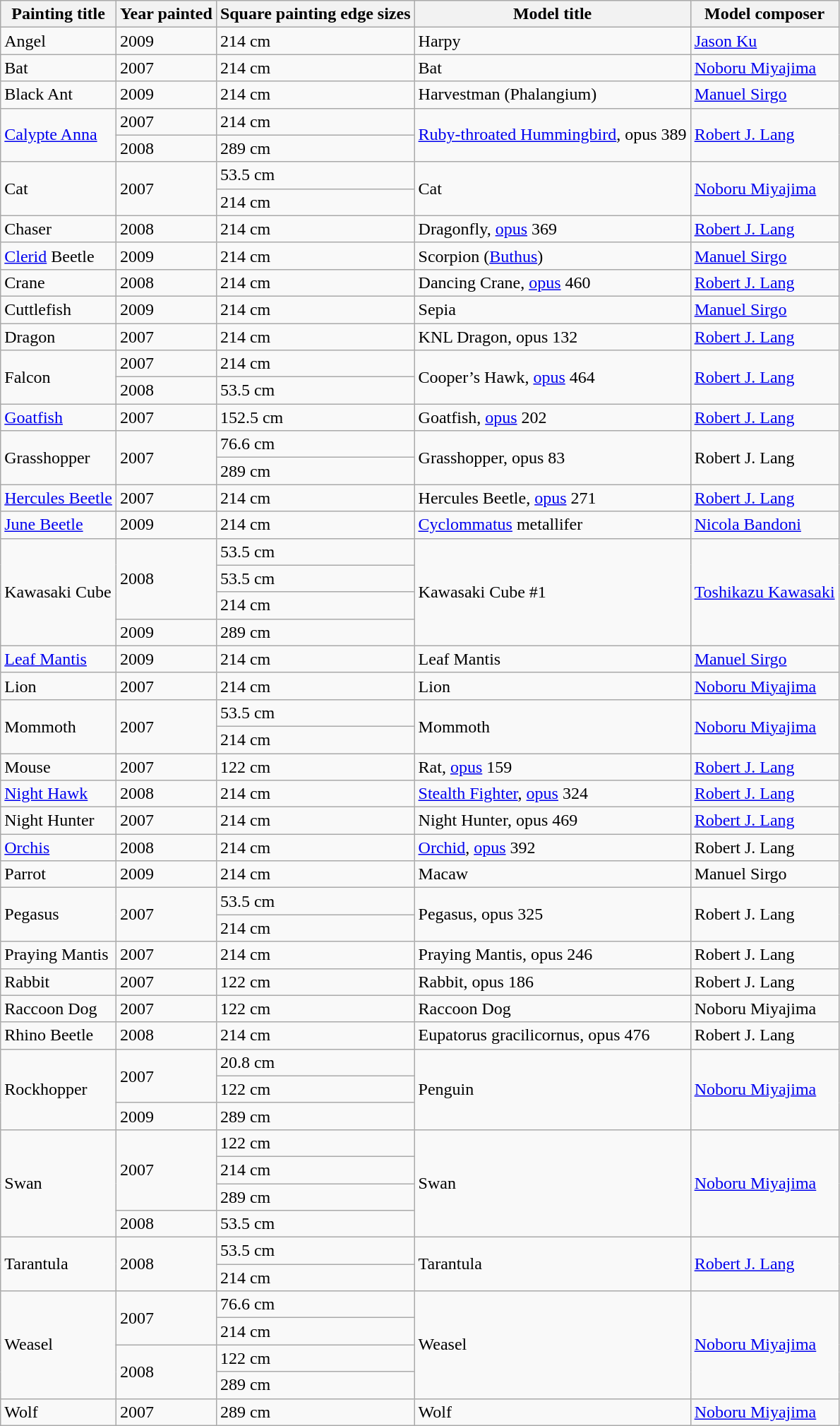<table class="wikitable sortable mw-collapsible mw-collapsed">
<tr>
<th>Painting title</th>
<th>Year painted</th>
<th>Square painting edge sizes</th>
<th>Model title</th>
<th>Model composer</th>
</tr>
<tr>
<td>Angel</td>
<td>2009</td>
<td>214 cm</td>
<td>Harpy</td>
<td><a href='#'>Jason Ku</a></td>
</tr>
<tr>
<td>Bat</td>
<td>2007</td>
<td>214 cm</td>
<td>Bat</td>
<td><a href='#'>Noboru Miyajima</a></td>
</tr>
<tr>
<td>Black Ant</td>
<td>2009</td>
<td>214 cm</td>
<td>Harvestman (Phalangium)</td>
<td><a href='#'>Manuel Sirgo</a></td>
</tr>
<tr>
<td rowspan="2"><a href='#'>Calypte Anna</a></td>
<td>2007</td>
<td>214 cm</td>
<td rowspan="2"><a href='#'>Ruby-throated Hummingbird</a>, opus 389</td>
<td rowspan="2"><a href='#'>Robert J. Lang</a></td>
</tr>
<tr>
<td>2008</td>
<td>289 cm</td>
</tr>
<tr>
<td rowspan="2">Cat</td>
<td rowspan="2">2007</td>
<td>53.5 cm</td>
<td rowspan="2">Cat</td>
<td rowspan="2"><a href='#'>Noboru Miyajima</a></td>
</tr>
<tr>
<td>214 cm</td>
</tr>
<tr>
<td>Chaser</td>
<td>2008</td>
<td>214 cm</td>
<td>Dragonfly, <a href='#'>opus</a> 369</td>
<td><a href='#'>Robert J. Lang</a></td>
</tr>
<tr>
<td><a href='#'>Clerid</a> Beetle</td>
<td>2009</td>
<td>214 cm</td>
<td>Scorpion (<a href='#'>Buthus</a>)</td>
<td><a href='#'>Manuel Sirgo</a></td>
</tr>
<tr>
<td>Crane</td>
<td>2008</td>
<td>214 cm</td>
<td>Dancing Crane, <a href='#'>opus</a> 460</td>
<td><a href='#'>Robert J. Lang</a></td>
</tr>
<tr>
<td>Cuttlefish</td>
<td>2009</td>
<td>214 cm</td>
<td>Sepia</td>
<td><a href='#'>Manuel Sirgo</a></td>
</tr>
<tr>
<td>Dragon</td>
<td>2007</td>
<td>214 cm</td>
<td>KNL Dragon, opus 132</td>
<td><a href='#'>Robert J. Lang</a></td>
</tr>
<tr>
<td rowspan="2">Falcon</td>
<td>2007</td>
<td>214 cm</td>
<td rowspan="2">Cooper’s Hawk, <a href='#'>opus</a> 464</td>
<td rowspan="2"><a href='#'>Robert J. Lang</a></td>
</tr>
<tr>
<td>2008</td>
<td>53.5 cm</td>
</tr>
<tr>
<td><a href='#'>Goatfish</a></td>
<td>2007</td>
<td>152.5 cm</td>
<td>Goatfish, <a href='#'>opus</a> 202</td>
<td><a href='#'>Robert J. Lang</a></td>
</tr>
<tr>
<td rowspan="2">Grasshopper</td>
<td rowspan="2">2007</td>
<td>76.6 cm</td>
<td rowspan="2">Grasshopper, opus 83</td>
<td rowspan="2">Robert J. Lang</td>
</tr>
<tr>
<td>289 cm</td>
</tr>
<tr>
<td><a href='#'>Hercules Beetle</a></td>
<td>2007</td>
<td>214 cm</td>
<td>Hercules Beetle, <a href='#'>opus</a> 271</td>
<td><a href='#'>Robert J. Lang</a></td>
</tr>
<tr>
<td><a href='#'>June Beetle</a></td>
<td>2009</td>
<td>214 cm</td>
<td><a href='#'>Cyclommatus</a> metallifer</td>
<td><a href='#'>Nicola Bandoni</a></td>
</tr>
<tr>
<td rowspan="4">Kawasaki Cube</td>
<td rowspan="3">2008</td>
<td>53.5 cm</td>
<td rowspan="4">Kawasaki Cube #1</td>
<td rowspan="4"><a href='#'>Toshikazu Kawasaki</a></td>
</tr>
<tr>
<td>53.5 cm</td>
</tr>
<tr>
<td>214 cm</td>
</tr>
<tr>
<td>2009</td>
<td>289 cm</td>
</tr>
<tr>
<td><a href='#'>Leaf Mantis</a></td>
<td>2009</td>
<td>214 cm</td>
<td>Leaf Mantis</td>
<td><a href='#'>Manuel Sirgo</a></td>
</tr>
<tr>
<td>Lion</td>
<td>2007</td>
<td>214 cm</td>
<td>Lion</td>
<td><a href='#'>Noboru Miyajima</a></td>
</tr>
<tr>
<td rowspan="2">Mommoth</td>
<td rowspan="2">2007</td>
<td>53.5 cm</td>
<td rowspan="2">Mommoth</td>
<td rowspan="2"><a href='#'>Noboru Miyajima</a></td>
</tr>
<tr>
<td>214 cm</td>
</tr>
<tr>
<td>Mouse</td>
<td>2007</td>
<td>122 cm</td>
<td>Rat, <a href='#'>opus</a> 159</td>
<td><a href='#'>Robert J. Lang</a></td>
</tr>
<tr>
<td><a href='#'>Night Hawk</a></td>
<td>2008</td>
<td>214 cm</td>
<td><a href='#'>Stealth Fighter</a>, <a href='#'>opus</a> 324</td>
<td><a href='#'>Robert J. Lang</a></td>
</tr>
<tr>
<td>Night Hunter</td>
<td>2007</td>
<td>214 cm</td>
<td>Night Hunter, opus 469</td>
<td><a href='#'>Robert J. Lang</a></td>
</tr>
<tr>
<td><a href='#'>Orchis</a></td>
<td>2008</td>
<td>214 cm</td>
<td><a href='#'>Orchid</a>, <a href='#'>opus</a> 392</td>
<td>Robert J. Lang</td>
</tr>
<tr>
<td>Parrot</td>
<td>2009</td>
<td>214 cm</td>
<td>Macaw</td>
<td>Manuel Sirgo</td>
</tr>
<tr>
<td rowspan="2">Pegasus</td>
<td rowspan="2">2007</td>
<td>53.5 cm</td>
<td rowspan="2">Pegasus, opus 325</td>
<td rowspan="2">Robert J. Lang</td>
</tr>
<tr>
<td>214 cm</td>
</tr>
<tr>
<td>Praying Mantis</td>
<td>2007</td>
<td>214 cm</td>
<td>Praying Mantis, opus 246</td>
<td>Robert J. Lang</td>
</tr>
<tr>
<td>Rabbit</td>
<td>2007</td>
<td>122 cm</td>
<td>Rabbit, opus 186</td>
<td>Robert J. Lang</td>
</tr>
<tr>
<td>Raccoon Dog</td>
<td>2007</td>
<td>122 cm</td>
<td>Raccoon Dog</td>
<td>Noboru Miyajima</td>
</tr>
<tr>
<td>Rhino Beetle</td>
<td>2008</td>
<td>214 cm</td>
<td>Eupatorus gracilicornus, opus 476</td>
<td>Robert J. Lang</td>
</tr>
<tr>
<td rowspan="3">Rockhopper</td>
<td rowspan="2">2007</td>
<td>20.8 cm</td>
<td rowspan="3">Penguin</td>
<td rowspan="3"><a href='#'>Noboru Miyajima</a></td>
</tr>
<tr>
<td>122 cm</td>
</tr>
<tr>
<td>2009</td>
<td>289 cm</td>
</tr>
<tr>
<td rowspan="4">Swan</td>
<td rowspan="3">2007</td>
<td>122 cm</td>
<td rowspan="4">Swan</td>
<td rowspan="4"><a href='#'>Noboru Miyajima</a></td>
</tr>
<tr>
<td>214 cm</td>
</tr>
<tr>
<td>289 cm</td>
</tr>
<tr>
<td>2008</td>
<td>53.5 cm</td>
</tr>
<tr>
<td rowspan="2">Tarantula</td>
<td rowspan="2">2008</td>
<td>53.5 cm</td>
<td rowspan="2">Tarantula</td>
<td rowspan="2"><a href='#'>Robert J. Lang</a></td>
</tr>
<tr>
<td>214 cm</td>
</tr>
<tr>
<td rowspan="4">Weasel</td>
<td rowspan="2">2007</td>
<td>76.6 cm</td>
<td rowspan="4">Weasel</td>
<td rowspan="4"><a href='#'>Noboru Miyajima</a></td>
</tr>
<tr>
<td>214 cm</td>
</tr>
<tr>
<td rowspan="2">2008</td>
<td>122 cm</td>
</tr>
<tr>
<td>289 cm</td>
</tr>
<tr>
<td>Wolf</td>
<td>2007</td>
<td>289 cm</td>
<td>Wolf</td>
<td><a href='#'>Noboru Miyajima</a></td>
</tr>
</table>
